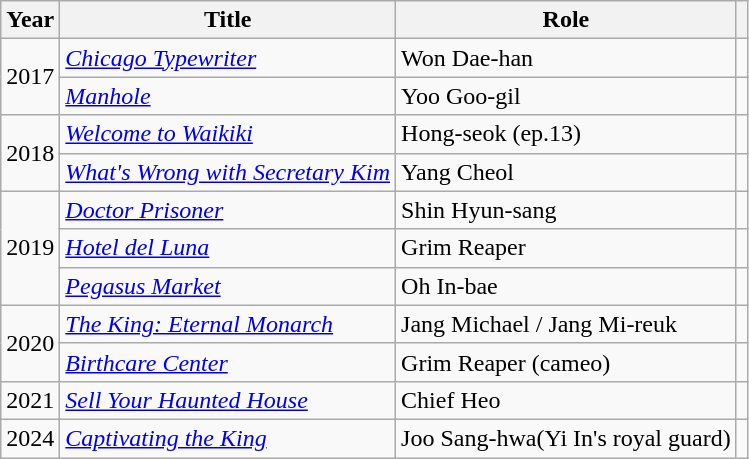<table class="wikitable sortable">
<tr>
<th scope="col">Year</th>
<th scope="col">Title</th>
<th scope="col">Role</th>
<th scope="col"></th>
</tr>
<tr>
<td rowspan="2">2017</td>
<td><em><a href='#'>Chicago Typewriter</a></em></td>
<td>Won Dae-han</td>
<td></td>
</tr>
<tr>
<td><em><a href='#'>Manhole</a></em></td>
<td>Yoo Goo-gil</td>
<td></td>
</tr>
<tr>
<td rowspan="2">2018</td>
<td><em><a href='#'>Welcome to Waikiki</a></em></td>
<td>Hong-seok (ep.13)</td>
<td></td>
</tr>
<tr>
<td><em><a href='#'>What's Wrong with Secretary Kim</a></em></td>
<td>Yang Cheol</td>
<td></td>
</tr>
<tr>
<td rowspan="3">2019</td>
<td><em><a href='#'>Doctor Prisoner</a></em></td>
<td>Shin Hyun-sang</td>
<td></td>
</tr>
<tr>
<td><em><a href='#'>Hotel del Luna</a></em></td>
<td>Grim Reaper</td>
<td></td>
</tr>
<tr>
<td><em><a href='#'>Pegasus Market</a></em></td>
<td>Oh In-bae</td>
<td></td>
</tr>
<tr>
<td rowspan="2">2020</td>
<td><em><a href='#'>The King: Eternal Monarch</a></em></td>
<td>Jang Michael / Jang Mi-reuk</td>
<td></td>
</tr>
<tr>
<td><em><a href='#'>Birthcare Center</a></em></td>
<td>Grim Reaper (cameo)</td>
<td></td>
</tr>
<tr>
<td>2021</td>
<td><em><a href='#'>Sell Your Haunted House</a></em></td>
<td>Chief Heo</td>
<td></td>
</tr>
<tr>
<td>2024</td>
<td><em><a href='#'>Captivating the King</a></em></td>
<td>Joo Sang-hwa(Yi In's royal guard)</td>
<td></td>
</tr>
</table>
